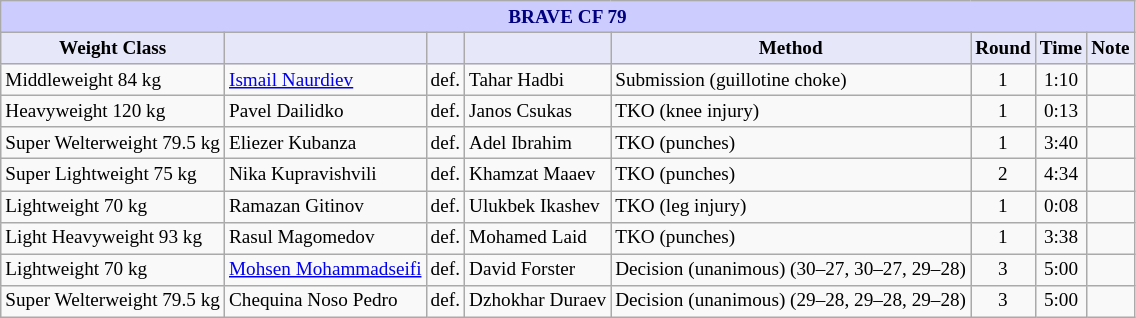<table class="wikitable" style="font-size: 80%;">
<tr>
<th colspan="8" style="background-color: #ccf; color: #000080; text-align: center;"><strong>BRAVE CF 79</strong></th>
</tr>
<tr>
<th colspan="1" style="background-color: #E6E8FA; color: #000000; text-align: center;">Weight Class</th>
<th colspan="1" style="background-color: #E6E8FA; color: #000000; text-align: center;"></th>
<th colspan="1" style="background-color: #E6E8FA; color: #000000; text-align: center;"></th>
<th colspan="1" style="background-color: #E6E8FA; color: #000000; text-align: center;"></th>
<th colspan="1" style="background-color: #E6E8FA; color: #000000; text-align: center;">Method</th>
<th colspan="1" style="background-color: #E6E8FA; color: #000000; text-align: center;">Round</th>
<th colspan="1" style="background-color: #E6E8FA; color: #000000; text-align: center;">Time</th>
<th colspan="1" style="background-color: #E6E8FA; color: #000000; text-align: center;">Note</th>
</tr>
<tr>
<td>Middleweight 84 kg</td>
<td> <a href='#'>Ismail Naurdiev</a></td>
<td>def.</td>
<td> Tahar Hadbi</td>
<td>Submission (guillotine choke)</td>
<td align=center>1</td>
<td align=center>1:10</td>
<td></td>
</tr>
<tr>
<td>Heavyweight 120 kg</td>
<td> Pavel Dailidko</td>
<td>def.</td>
<td> Janos Csukas</td>
<td>TKO (knee injury)</td>
<td align=center>1</td>
<td align=center>0:13</td>
<td></td>
</tr>
<tr>
<td>Super Welterweight 79.5 kg</td>
<td> Eliezer Kubanza</td>
<td>def.</td>
<td> Adel Ibrahim</td>
<td>TKO (punches)</td>
<td align=center>1</td>
<td align=center>3:40</td>
<td></td>
</tr>
<tr>
<td>Super Lightweight 75 kg</td>
<td> Nika Kupravishvili</td>
<td>def.</td>
<td> Khamzat Maaev</td>
<td>TKO (punches)</td>
<td align=center>2</td>
<td align=center>4:34</td>
<td></td>
</tr>
<tr>
<td>Lightweight 70 kg</td>
<td> Ramazan Gitinov</td>
<td>def.</td>
<td> Ulukbek Ikashev</td>
<td>TKO (leg injury)</td>
<td align=center>1</td>
<td align=center>0:08</td>
<td></td>
</tr>
<tr>
<td>Light Heavyweight 93 kg</td>
<td> Rasul Magomedov</td>
<td>def.</td>
<td> Mohamed Laid</td>
<td>TKO (punches)</td>
<td align=center>1</td>
<td align=center>3:38</td>
<td></td>
</tr>
<tr>
<td>Lightweight 70 kg</td>
<td> <a href='#'>Mohsen Mohammadseifi</a></td>
<td>def.</td>
<td> David Forster</td>
<td>Decision (unanimous) (30–27, 30–27, 29–28)</td>
<td align=center>3</td>
<td align=center>5:00</td>
<td></td>
</tr>
<tr>
<td>Super Welterweight 79.5 kg</td>
<td> Chequina Noso Pedro</td>
<td>def.</td>
<td> Dzhokhar Duraev</td>
<td>Decision (unanimous) (29–28, 29–28, 29–28)</td>
<td align=center>3</td>
<td align=center>5:00</td>
<td></td>
</tr>
</table>
